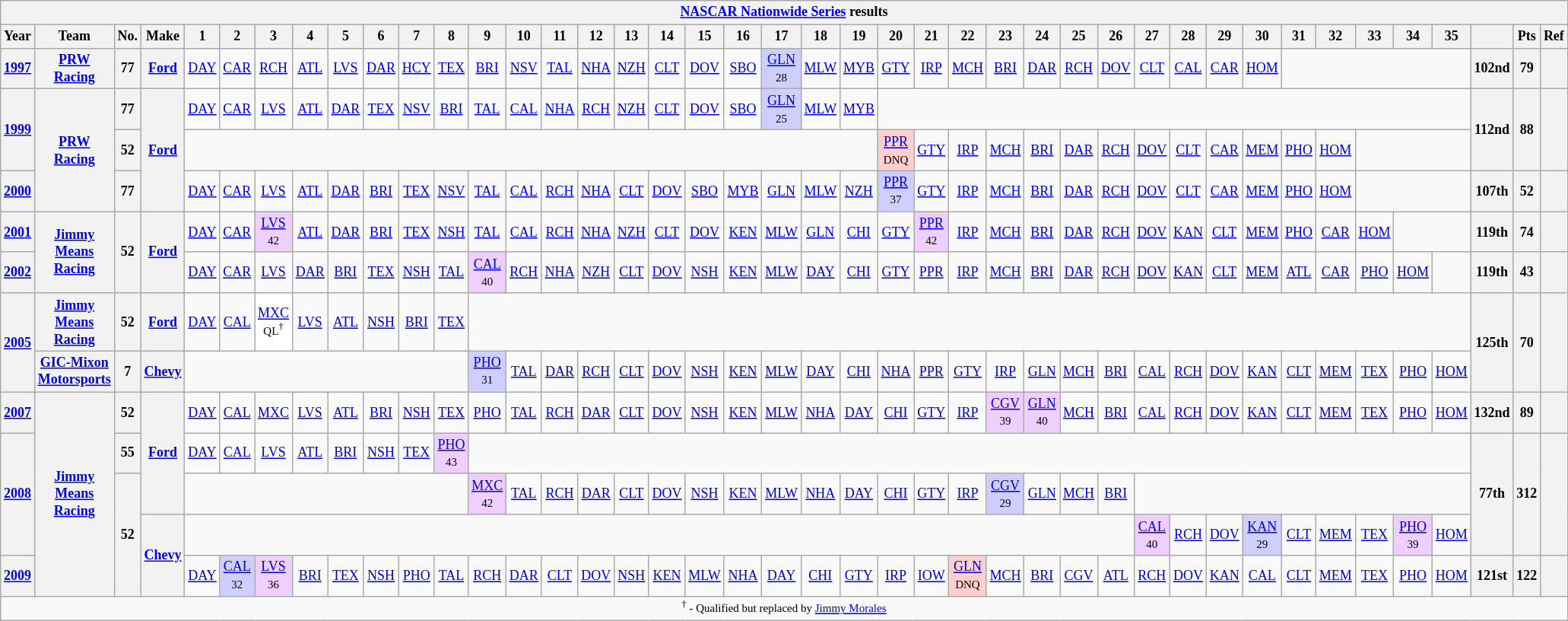<table class="wikitable" style="text-align:center; font-size:75%">
<tr>
<th colspan=42><a href='#'>NASCAR Nationwide Series</a> results</th>
</tr>
<tr>
<th>Year</th>
<th>Team</th>
<th>No.</th>
<th>Make</th>
<th>1</th>
<th>2</th>
<th>3</th>
<th>4</th>
<th>5</th>
<th>6</th>
<th>7</th>
<th>8</th>
<th>9</th>
<th>10</th>
<th>11</th>
<th>12</th>
<th>13</th>
<th>14</th>
<th>15</th>
<th>16</th>
<th>17</th>
<th>18</th>
<th>19</th>
<th>20</th>
<th>21</th>
<th>22</th>
<th>23</th>
<th>24</th>
<th>25</th>
<th>26</th>
<th>27</th>
<th>28</th>
<th>29</th>
<th>30</th>
<th>31</th>
<th>32</th>
<th>33</th>
<th>34</th>
<th>35</th>
<th></th>
<th>Pts</th>
<th>Ref</th>
</tr>
<tr>
<th><a href='#'>1997</a></th>
<th><a href='#'>PRW Racing</a></th>
<th>77</th>
<th><a href='#'>Ford</a></th>
<td><a href='#'>DAY</a></td>
<td><a href='#'>CAR</a></td>
<td><a href='#'>RCH</a></td>
<td><a href='#'>ATL</a></td>
<td><a href='#'>LVS</a></td>
<td><a href='#'>DAR</a></td>
<td><a href='#'>HCY</a></td>
<td><a href='#'>TEX</a></td>
<td><a href='#'>BRI</a></td>
<td><a href='#'>NSV</a></td>
<td><a href='#'>TAL</a></td>
<td><a href='#'>NHA</a></td>
<td><a href='#'>NZH</a></td>
<td><a href='#'>CLT</a></td>
<td><a href='#'>DOV</a></td>
<td><a href='#'>SBO</a></td>
<td style="background:#CFCFFF;"><a href='#'>GLN</a><br><small>28</small></td>
<td><a href='#'>MLW</a></td>
<td><a href='#'>MYB</a></td>
<td><a href='#'>GTY</a></td>
<td><a href='#'>IRP</a></td>
<td><a href='#'>MCH</a></td>
<td><a href='#'>BRI</a></td>
<td><a href='#'>DAR</a></td>
<td><a href='#'>RCH</a></td>
<td><a href='#'>DOV</a></td>
<td><a href='#'>CLT</a></td>
<td><a href='#'>CAL</a></td>
<td><a href='#'>CAR</a></td>
<td><a href='#'>HOM</a></td>
<td colspan=5></td>
<th>102nd</th>
<th>79</th>
<th></th>
</tr>
<tr>
<th rowspan=2><a href='#'>1999</a></th>
<th rowspan=3><a href='#'>PRW Racing</a></th>
<th>77</th>
<th rowspan=3><a href='#'>Ford</a></th>
<td><a href='#'>DAY</a></td>
<td><a href='#'>CAR</a></td>
<td><a href='#'>LVS</a></td>
<td><a href='#'>ATL</a></td>
<td><a href='#'>DAR</a></td>
<td><a href='#'>TEX</a></td>
<td><a href='#'>NSV</a></td>
<td><a href='#'>BRI</a></td>
<td><a href='#'>TAL</a></td>
<td><a href='#'>CAL</a></td>
<td><a href='#'>NHA</a></td>
<td><a href='#'>RCH</a></td>
<td><a href='#'>NZH</a></td>
<td><a href='#'>CLT</a></td>
<td><a href='#'>DOV</a></td>
<td><a href='#'>SBO</a></td>
<td style="background:#CFCFFF;"><a href='#'>GLN</a><br><small>25</small></td>
<td><a href='#'>MLW</a></td>
<td><a href='#'>MYB</a></td>
<td colspan=16></td>
<th rowspan=2>112nd</th>
<th rowspan=2>88</th>
<th rowspan=2></th>
</tr>
<tr>
<th>52</th>
<td colspan=19></td>
<td style="background:#FFCFCF;"><a href='#'>PPR</a><br><small>DNQ</small></td>
<td><a href='#'>GTY</a></td>
<td><a href='#'>IRP</a></td>
<td><a href='#'>MCH</a></td>
<td><a href='#'>BRI</a></td>
<td><a href='#'>DAR</a></td>
<td><a href='#'>RCH</a></td>
<td><a href='#'>DOV</a></td>
<td><a href='#'>CLT</a></td>
<td><a href='#'>CAR</a></td>
<td><a href='#'>MEM</a></td>
<td><a href='#'>PHO</a></td>
<td><a href='#'>HOM</a></td>
<td colspan=3></td>
</tr>
<tr>
<th><a href='#'>2000</a></th>
<th>77</th>
<td><a href='#'>DAY</a></td>
<td><a href='#'>CAR</a></td>
<td><a href='#'>LVS</a></td>
<td><a href='#'>ATL</a></td>
<td><a href='#'>DAR</a></td>
<td><a href='#'>BRI</a></td>
<td><a href='#'>TEX</a></td>
<td><a href='#'>NSV</a></td>
<td><a href='#'>TAL</a></td>
<td><a href='#'>CAL</a></td>
<td><a href='#'>RCH</a></td>
<td><a href='#'>NHA</a></td>
<td><a href='#'>CLT</a></td>
<td><a href='#'>DOV</a></td>
<td><a href='#'>SBO</a></td>
<td><a href='#'>MYB</a></td>
<td><a href='#'>GLN</a></td>
<td><a href='#'>MLW</a></td>
<td><a href='#'>NZH</a></td>
<td style="background:#CFCFFF;"><a href='#'>PPR</a><br><small>37</small></td>
<td><a href='#'>GTY</a></td>
<td><a href='#'>IRP</a></td>
<td><a href='#'>MCH</a></td>
<td><a href='#'>BRI</a></td>
<td><a href='#'>DAR</a></td>
<td><a href='#'>RCH</a></td>
<td><a href='#'>DOV</a></td>
<td><a href='#'>CLT</a></td>
<td><a href='#'>CAR</a></td>
<td><a href='#'>MEM</a></td>
<td><a href='#'>PHO</a></td>
<td><a href='#'>HOM</a></td>
<td colspan=3></td>
<th>107th</th>
<th>52</th>
<th></th>
</tr>
<tr>
<th><a href='#'>2001</a></th>
<th rowspan=2><a href='#'>Jimmy Means Racing</a></th>
<th rowspan=2>52</th>
<th rowspan=2><a href='#'>Ford</a></th>
<td><a href='#'>DAY</a></td>
<td><a href='#'>CAR</a></td>
<td style="background:#EFCFFF;"><a href='#'>LVS</a><br><small>42</small></td>
<td><a href='#'>ATL</a></td>
<td><a href='#'>DAR</a></td>
<td><a href='#'>BRI</a></td>
<td><a href='#'>TEX</a></td>
<td><a href='#'>NSH</a></td>
<td><a href='#'>TAL</a></td>
<td><a href='#'>CAL</a></td>
<td><a href='#'>RCH</a></td>
<td><a href='#'>NHA</a></td>
<td><a href='#'>NZH</a></td>
<td><a href='#'>CLT</a></td>
<td><a href='#'>DOV</a></td>
<td><a href='#'>KEN</a></td>
<td><a href='#'>MLW</a></td>
<td><a href='#'>GLN</a></td>
<td><a href='#'>CHI</a></td>
<td><a href='#'>GTY</a></td>
<td style="background:#EFCFFF;"><a href='#'>PPR</a><br><small>42</small></td>
<td><a href='#'>IRP</a></td>
<td><a href='#'>MCH</a></td>
<td><a href='#'>BRI</a></td>
<td><a href='#'>DAR</a></td>
<td><a href='#'>RCH</a></td>
<td><a href='#'>DOV</a></td>
<td><a href='#'>KAN</a></td>
<td><a href='#'>CLT</a></td>
<td><a href='#'>MEM</a></td>
<td><a href='#'>PHO</a></td>
<td><a href='#'>CAR</a></td>
<td><a href='#'>HOM</a></td>
<td colspan=2></td>
<th>119th</th>
<th>74</th>
<th></th>
</tr>
<tr>
<th><a href='#'>2002</a></th>
<td><a href='#'>DAY</a></td>
<td><a href='#'>CAR</a></td>
<td><a href='#'>LVS</a></td>
<td><a href='#'>DAR</a></td>
<td><a href='#'>BRI</a></td>
<td><a href='#'>TEX</a></td>
<td><a href='#'>NSH</a></td>
<td><a href='#'>TAL</a></td>
<td style="background:#EFCFFF;"><a href='#'>CAL</a><br><small>40</small></td>
<td><a href='#'>RCH</a></td>
<td><a href='#'>NHA</a></td>
<td><a href='#'>NZH</a></td>
<td><a href='#'>CLT</a></td>
<td><a href='#'>DOV</a></td>
<td><a href='#'>NSH</a></td>
<td><a href='#'>KEN</a></td>
<td><a href='#'>MLW</a></td>
<td><a href='#'>DAY</a></td>
<td><a href='#'>CHI</a></td>
<td><a href='#'>GTY</a></td>
<td><a href='#'>PPR</a></td>
<td><a href='#'>IRP</a></td>
<td><a href='#'>MCH</a></td>
<td><a href='#'>BRI</a></td>
<td><a href='#'>DAR</a></td>
<td><a href='#'>RCH</a></td>
<td><a href='#'>DOV</a></td>
<td><a href='#'>KAN</a></td>
<td><a href='#'>CLT</a></td>
<td><a href='#'>MEM</a></td>
<td><a href='#'>ATL</a></td>
<td><a href='#'>CAR</a></td>
<td><a href='#'>PHO</a></td>
<td><a href='#'>HOM</a></td>
<td></td>
<th>119th</th>
<th>43</th>
<th></th>
</tr>
<tr>
<th rowspan=2><a href='#'>2005</a></th>
<th><a href='#'>Jimmy Means Racing</a></th>
<th>52</th>
<th><a href='#'>Ford</a></th>
<td><a href='#'>DAY</a></td>
<td><a href='#'>CAL</a></td>
<td style="background:#FFFFFF;"><a href='#'>MXC</a><br><small>QL<sup>†</sup></small></td>
<td><a href='#'>LVS</a></td>
<td><a href='#'>ATL</a></td>
<td><a href='#'>NSH</a></td>
<td><a href='#'>BRI</a></td>
<td><a href='#'>TEX</a></td>
<td colspan=27></td>
<th rowspan=2>125th</th>
<th rowspan=2>70</th>
<th rowspan=2></th>
</tr>
<tr>
<th><a href='#'>GIC-Mixon Motorsports</a></th>
<th>7</th>
<th><a href='#'>Chevy</a></th>
<td colspan=8></td>
<td style="background:#CFCFFF;"><a href='#'>PHO</a><br><small>31</small></td>
<td><a href='#'>TAL</a></td>
<td><a href='#'>DAR</a></td>
<td><a href='#'>RCH</a></td>
<td><a href='#'>CLT</a></td>
<td><a href='#'>DOV</a></td>
<td><a href='#'>NSH</a></td>
<td><a href='#'>KEN</a></td>
<td><a href='#'>MLW</a></td>
<td><a href='#'>DAY</a></td>
<td><a href='#'>CHI</a></td>
<td><a href='#'>NHA</a></td>
<td><a href='#'>PPR</a></td>
<td><a href='#'>GTY</a></td>
<td><a href='#'>IRP</a></td>
<td><a href='#'>GLN</a></td>
<td><a href='#'>MCH</a></td>
<td><a href='#'>BRI</a></td>
<td><a href='#'>CAL</a></td>
<td><a href='#'>RCH</a></td>
<td><a href='#'>DOV</a></td>
<td><a href='#'>KAN</a></td>
<td><a href='#'>CLT</a></td>
<td><a href='#'>MEM</a></td>
<td><a href='#'>TEX</a></td>
<td><a href='#'>PHO</a></td>
<td><a href='#'>HOM</a></td>
</tr>
<tr>
<th><a href='#'>2007</a></th>
<th rowspan=5><a href='#'>Jimmy Means Racing</a></th>
<th>52</th>
<th rowspan=3><a href='#'>Ford</a></th>
<td><a href='#'>DAY</a></td>
<td><a href='#'>CAL</a></td>
<td><a href='#'>MXC</a></td>
<td><a href='#'>LVS</a></td>
<td><a href='#'>ATL</a></td>
<td><a href='#'>BRI</a></td>
<td><a href='#'>NSH</a></td>
<td><a href='#'>TEX</a></td>
<td><a href='#'>PHO</a></td>
<td><a href='#'>TAL</a></td>
<td><a href='#'>RCH</a></td>
<td><a href='#'>DAR</a></td>
<td><a href='#'>CLT</a></td>
<td><a href='#'>DOV</a></td>
<td><a href='#'>NSH</a></td>
<td><a href='#'>KEN</a></td>
<td><a href='#'>MLW</a></td>
<td><a href='#'>NHA</a></td>
<td><a href='#'>DAY</a></td>
<td><a href='#'>CHI</a></td>
<td><a href='#'>GTY</a></td>
<td><a href='#'>IRP</a></td>
<td style="background:#EFCFFF;"><a href='#'>CGV</a><br><small>39</small></td>
<td style="background:#EFCFFF;"><a href='#'>GLN</a><br><small>40</small></td>
<td><a href='#'>MCH</a></td>
<td><a href='#'>BRI</a></td>
<td><a href='#'>CAL</a></td>
<td><a href='#'>RCH</a></td>
<td><a href='#'>DOV</a></td>
<td><a href='#'>KAN</a></td>
<td><a href='#'>CLT</a></td>
<td><a href='#'>MEM</a></td>
<td><a href='#'>TEX</a></td>
<td><a href='#'>PHO</a></td>
<td><a href='#'>HOM</a></td>
<th>132nd</th>
<th>89</th>
<th></th>
</tr>
<tr>
<th rowspan=3><a href='#'>2008</a></th>
<th>55</th>
<td><a href='#'>DAY</a></td>
<td><a href='#'>CAL</a></td>
<td><a href='#'>LVS</a></td>
<td><a href='#'>ATL</a></td>
<td><a href='#'>BRI</a></td>
<td><a href='#'>NSH</a></td>
<td><a href='#'>TEX</a></td>
<td style="background:#EFCFFF;"><a href='#'>PHO</a><br><small>43</small></td>
<td colspan=27></td>
<th rowspan=3>77th</th>
<th rowspan=3>312</th>
<th rowspan=3></th>
</tr>
<tr>
<th rowspan=3>52</th>
<td colspan=8></td>
<td style="background:#EFCFFF;"><a href='#'>MXC</a><br><small>42</small></td>
<td><a href='#'>TAL</a></td>
<td><a href='#'>RCH</a></td>
<td><a href='#'>DAR</a></td>
<td><a href='#'>CLT</a></td>
<td><a href='#'>DOV</a></td>
<td><a href='#'>NSH</a></td>
<td><a href='#'>KEN</a></td>
<td><a href='#'>MLW</a></td>
<td><a href='#'>NHA</a></td>
<td><a href='#'>DAY</a></td>
<td><a href='#'>CHI</a></td>
<td><a href='#'>GTY</a></td>
<td><a href='#'>IRP</a></td>
<td style="background:#CFCFFF;"><a href='#'>CGV</a><br><small>29</small></td>
<td><a href='#'>GLN</a></td>
<td><a href='#'>MCH</a></td>
<td><a href='#'>BRI</a></td>
<td colspan=9></td>
</tr>
<tr>
<th rowspan=2><a href='#'>Chevy</a></th>
<td colspan=26></td>
<td style="background:#EFCFFF;"><a href='#'>CAL</a><br><small>40</small></td>
<td><a href='#'>RCH</a></td>
<td><a href='#'>DOV</a></td>
<td style="background:#CFCFFF;"><a href='#'>KAN</a><br><small>29</small></td>
<td><a href='#'>CLT</a></td>
<td><a href='#'>MEM</a></td>
<td><a href='#'>TEX</a></td>
<td style="background:#EFCFFF;"><a href='#'>PHO</a><br><small>39</small></td>
<td><a href='#'>HOM</a></td>
</tr>
<tr>
<th><a href='#'>2009</a></th>
<td><a href='#'>DAY</a></td>
<td style="background:#CFCFFF;"><a href='#'>CAL</a><br><small>32</small></td>
<td style="background:#EFCFFF;"><a href='#'>LVS</a><br><small>36</small></td>
<td><a href='#'>BRI</a></td>
<td><a href='#'>TEX</a></td>
<td><a href='#'>NSH</a></td>
<td><a href='#'>PHO</a></td>
<td><a href='#'>TAL</a></td>
<td><a href='#'>RCH</a></td>
<td><a href='#'>DAR</a></td>
<td><a href='#'>CLT</a></td>
<td><a href='#'>DOV</a></td>
<td><a href='#'>NSH</a></td>
<td><a href='#'>KEN</a></td>
<td><a href='#'>MLW</a></td>
<td><a href='#'>NHA</a></td>
<td><a href='#'>DAY</a></td>
<td><a href='#'>CHI</a></td>
<td><a href='#'>GTY</a></td>
<td><a href='#'>IRP</a></td>
<td><a href='#'>IOW</a></td>
<td style="background:#FFCFCF;"><a href='#'>GLN</a><br><small>DNQ</small></td>
<td><a href='#'>MCH</a></td>
<td><a href='#'>BRI</a></td>
<td><a href='#'>CGV</a></td>
<td><a href='#'>ATL</a></td>
<td><a href='#'>RCH</a></td>
<td><a href='#'>DOV</a></td>
<td><a href='#'>KAN</a></td>
<td><a href='#'>CAL</a></td>
<td><a href='#'>CLT</a></td>
<td><a href='#'>MEM</a></td>
<td><a href='#'>TEX</a></td>
<td><a href='#'>PHO</a></td>
<td><a href='#'>HOM</a></td>
<th>121st</th>
<th>122</th>
<th></th>
</tr>
<tr>
<td colspan=43><small><sup>†</sup> - Qualified but replaced by <a href='#'>Jimmy Morales</a></small></td>
</tr>
</table>
